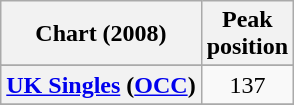<table class="wikitable sortable plainrowheaders" style="text-align:center">
<tr>
<th scope="col">Chart (2008)</th>
<th scope="col">Peak<br>position</th>
</tr>
<tr>
</tr>
<tr>
<th scope="row"><a href='#'>UK Singles</a> (<a href='#'>OCC</a>)</th>
<td align="center">137</td>
</tr>
<tr>
</tr>
</table>
